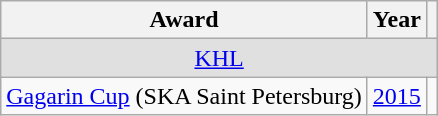<table class="wikitable">
<tr>
<th>Award</th>
<th>Year</th>
<th></th>
</tr>
<tr ALIGN="center" bgcolor="#e0e0e0">
<td colspan="3"><a href='#'>KHL</a></td>
</tr>
<tr>
<td><a href='#'>Gagarin Cup</a> (SKA Saint Petersburg)</td>
<td><a href='#'>2015</a></td>
<td></td>
</tr>
</table>
